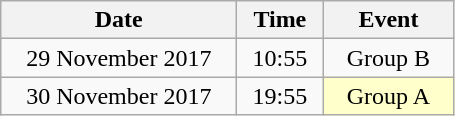<table class = "wikitable" style="text-align:center;">
<tr>
<th width=150>Date</th>
<th width=50>Time</th>
<th width=80>Event</th>
</tr>
<tr>
<td>29 November 2017</td>
<td>10:55</td>
<td>Group B</td>
</tr>
<tr>
<td>30 November 2017</td>
<td>19:55</td>
<td bgcolor=ffffcc>Group A</td>
</tr>
</table>
